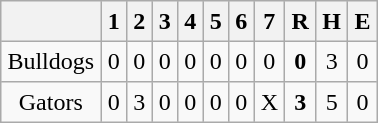<table align = right border="2" cellpadding="4" cellspacing="0" style="margin: 1em 1em 1em 1em; background: #F9F9F9; border: 1px #aaa solid; border-collapse: collapse;">
<tr align=center style="background: #F2F2F2;">
<th></th>
<th>1</th>
<th>2</th>
<th>3</th>
<th>4</th>
<th>5</th>
<th>6</th>
<th>7</th>
<th>R</th>
<th>H</th>
<th>E</th>
</tr>
<tr align=center>
<td>Bulldogs</td>
<td>0</td>
<td>0</td>
<td>0</td>
<td>0</td>
<td>0</td>
<td>0</td>
<td>0</td>
<td><strong>0</strong></td>
<td>3</td>
<td>0</td>
</tr>
<tr align=center>
<td>Gators</td>
<td>0</td>
<td>3</td>
<td>0</td>
<td>0</td>
<td>0</td>
<td>0</td>
<td>X</td>
<td><strong>3</strong></td>
<td>5</td>
<td>0</td>
</tr>
</table>
